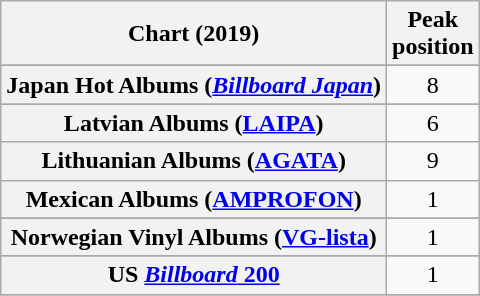<table class="wikitable sortable plainrowheaders" style="text-align:center">
<tr>
<th scope="col">Chart (2019)</th>
<th scope="col">Peak<br>position</th>
</tr>
<tr>
</tr>
<tr>
</tr>
<tr>
</tr>
<tr>
</tr>
<tr>
</tr>
<tr>
</tr>
<tr>
</tr>
<tr>
</tr>
<tr>
</tr>
<tr>
</tr>
<tr>
</tr>
<tr>
</tr>
<tr>
</tr>
<tr>
</tr>
<tr>
<th scope="row">Japan Hot Albums (<em><a href='#'>Billboard Japan</a></em>)</th>
<td>8</td>
</tr>
<tr>
</tr>
<tr>
<th scope="row">Latvian Albums (<a href='#'>LAIPA</a>)</th>
<td>6</td>
</tr>
<tr>
<th scope="row">Lithuanian Albums (<a href='#'>AGATA</a>)</th>
<td>9</td>
</tr>
<tr>
<th scope="row">Mexican Albums (<a href='#'>AMPROFON</a>)</th>
<td>1</td>
</tr>
<tr>
</tr>
<tr>
</tr>
<tr>
<th scope="row">Norwegian Vinyl Albums (<a href='#'>VG-lista</a>)</th>
<td>1</td>
</tr>
<tr>
</tr>
<tr>
</tr>
<tr>
</tr>
<tr>
</tr>
<tr>
</tr>
<tr>
</tr>
<tr>
</tr>
<tr>
</tr>
<tr>
<th scope="row">US <a href='#'><em>Billboard</em> 200</a></th>
<td>1</td>
</tr>
<tr>
</tr>
</table>
